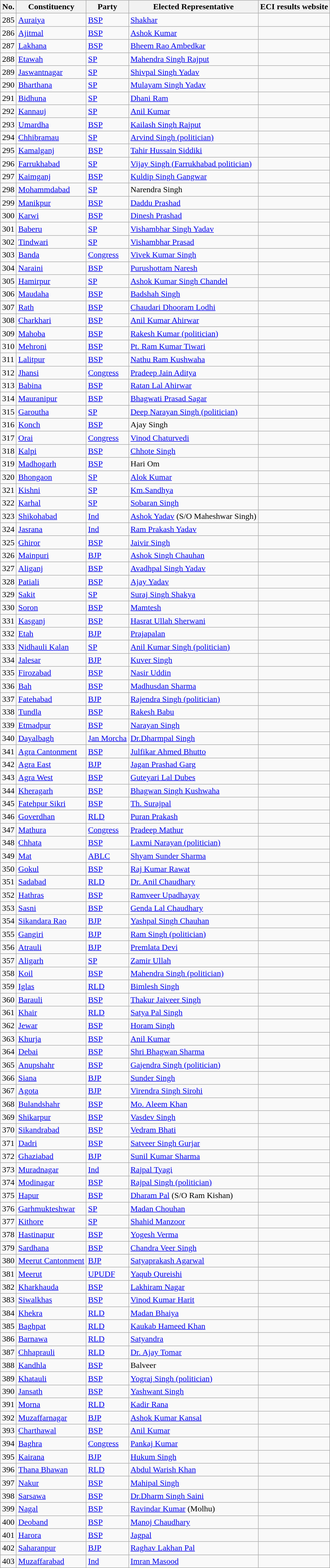<table class="wikitable sortable">
<tr>
<th>No.</th>
<th>Constituency</th>
<th>Party</th>
<th>Elected Representative</th>
<th>ECI results website</th>
</tr>
<tr>
<td>285</td>
<td><a href='#'>Auraiya</a></td>
<td><a href='#'>BSP</a></td>
<td><a href='#'>Shakhar</a></td>
<td></td>
</tr>
<tr>
<td>286</td>
<td><a href='#'>Ajitmal</a></td>
<td><a href='#'>BSP</a></td>
<td><a href='#'>Ashok Kumar</a></td>
<td></td>
</tr>
<tr>
<td>287</td>
<td><a href='#'>Lakhana</a></td>
<td><a href='#'>BSP</a></td>
<td><a href='#'>Bheem Rao Ambedkar</a></td>
<td></td>
</tr>
<tr>
<td>288</td>
<td><a href='#'>Etawah</a></td>
<td><a href='#'>SP</a></td>
<td><a href='#'>Mahendra Singh Rajput</a></td>
<td></td>
</tr>
<tr>
<td>289</td>
<td><a href='#'>Jaswantnagar</a></td>
<td><a href='#'>SP</a></td>
<td><a href='#'>Shivpal Singh Yadav</a></td>
<td></td>
</tr>
<tr>
<td>290</td>
<td><a href='#'>Bharthana</a></td>
<td><a href='#'>SP</a></td>
<td><a href='#'>Mulayam Singh Yadav</a></td>
<td></td>
</tr>
<tr>
<td>291</td>
<td><a href='#'>Bidhuna</a></td>
<td><a href='#'>SP</a></td>
<td><a href='#'>Dhani Ram</a></td>
<td></td>
</tr>
<tr>
<td>292</td>
<td><a href='#'>Kannauj</a></td>
<td><a href='#'>SP</a></td>
<td><a href='#'>Anil Kumar</a></td>
<td></td>
</tr>
<tr>
<td>293</td>
<td><a href='#'>Umardha</a></td>
<td><a href='#'>BSP</a></td>
<td><a href='#'>Kailash Singh Rajput</a></td>
<td></td>
</tr>
<tr>
<td>294</td>
<td><a href='#'>Chhibramau</a></td>
<td><a href='#'>SP</a></td>
<td><a href='#'>Arvind Singh (politician)</a></td>
<td></td>
</tr>
<tr>
<td>295</td>
<td><a href='#'>Kamalganj</a></td>
<td><a href='#'>BSP</a></td>
<td><a href='#'>Tahir Hussain Siddiki</a></td>
<td></td>
</tr>
<tr>
<td>296</td>
<td><a href='#'>Farrukhabad</a></td>
<td><a href='#'>SP</a></td>
<td><a href='#'>Vijay Singh (Farrukhabad politician)</a></td>
<td></td>
</tr>
<tr>
<td>297</td>
<td><a href='#'>Kaimganj</a></td>
<td><a href='#'>BSP</a></td>
<td><a href='#'>Kuldip Singh Gangwar</a></td>
<td></td>
</tr>
<tr>
<td>298</td>
<td><a href='#'>Mohammdabad</a></td>
<td><a href='#'>SP</a></td>
<td>Narendra Singh</td>
<td></td>
</tr>
<tr>
<td>299</td>
<td><a href='#'>Manikpur</a></td>
<td><a href='#'>BSP</a></td>
<td><a href='#'>Daddu Prashad</a></td>
<td></td>
</tr>
<tr>
<td>300</td>
<td><a href='#'>Karwi</a></td>
<td><a href='#'>BSP</a></td>
<td><a href='#'>Dinesh Prashad</a></td>
<td></td>
</tr>
<tr>
<td>301</td>
<td><a href='#'>Baberu</a></td>
<td><a href='#'>SP</a></td>
<td><a href='#'>Vishambhar Singh Yadav</a></td>
<td></td>
</tr>
<tr>
<td>302</td>
<td><a href='#'>Tindwari</a></td>
<td><a href='#'>SP</a></td>
<td><a href='#'>Vishambhar Prasad</a></td>
<td></td>
</tr>
<tr>
<td>303</td>
<td><a href='#'>Banda</a></td>
<td><a href='#'>Congress</a></td>
<td><a href='#'>Vivek Kumar Singh</a></td>
<td></td>
</tr>
<tr>
<td>304</td>
<td><a href='#'>Naraini</a></td>
<td><a href='#'>BSP</a></td>
<td><a href='#'>Purushottam Naresh</a></td>
<td></td>
</tr>
<tr>
<td>305</td>
<td><a href='#'>Hamirpur</a></td>
<td><a href='#'>SP</a></td>
<td><a href='#'>Ashok Kumar Singh Chandel</a></td>
<td></td>
</tr>
<tr>
<td>306</td>
<td><a href='#'>Maudaha</a></td>
<td><a href='#'>BSP</a></td>
<td><a href='#'>Badshah Singh</a></td>
<td></td>
</tr>
<tr>
<td>307</td>
<td><a href='#'>Rath</a></td>
<td><a href='#'>BSP</a></td>
<td><a href='#'>Chaudari Dhooram Lodhi</a></td>
<td></td>
</tr>
<tr>
<td>308</td>
<td><a href='#'>Charkhari</a></td>
<td><a href='#'>BSP</a></td>
<td><a href='#'>Anil Kumar Ahirwar</a></td>
<td></td>
</tr>
<tr>
<td>309</td>
<td><a href='#'>Mahoba</a></td>
<td><a href='#'>BSP</a></td>
<td><a href='#'>Rakesh Kumar (politician)</a></td>
<td></td>
</tr>
<tr>
<td>310</td>
<td><a href='#'>Mehroni</a></td>
<td><a href='#'>BSP</a></td>
<td><a href='#'>Pt. Ram Kumar Tiwari</a></td>
<td></td>
</tr>
<tr>
<td>311</td>
<td><a href='#'>Lalitpur</a></td>
<td><a href='#'>BSP</a></td>
<td><a href='#'>Nathu Ram Kushwaha</a></td>
<td></td>
</tr>
<tr>
<td>312</td>
<td><a href='#'>Jhansi</a></td>
<td><a href='#'>Congress</a></td>
<td><a href='#'>Pradeep Jain Aditya</a></td>
<td></td>
</tr>
<tr>
<td>313</td>
<td><a href='#'>Babina</a></td>
<td><a href='#'>BSP</a></td>
<td><a href='#'>Ratan Lal Ahirwar</a></td>
<td></td>
</tr>
<tr>
<td>314</td>
<td><a href='#'>Mauranipur</a></td>
<td><a href='#'>BSP</a></td>
<td><a href='#'>Bhagwati Prasad Sagar</a></td>
<td></td>
</tr>
<tr>
<td>315</td>
<td><a href='#'>Garoutha</a></td>
<td><a href='#'>SP</a></td>
<td><a href='#'>Deep Narayan Singh (politician)</a></td>
<td></td>
</tr>
<tr>
<td>316</td>
<td><a href='#'>Konch</a></td>
<td><a href='#'>BSP</a></td>
<td>Ajay Singh</td>
<td></td>
</tr>
<tr>
<td>317</td>
<td><a href='#'>Orai</a></td>
<td><a href='#'>Congress</a></td>
<td><a href='#'>Vinod Chaturvedi</a></td>
<td></td>
</tr>
<tr>
<td>318</td>
<td><a href='#'>Kalpi</a></td>
<td><a href='#'>BSP</a></td>
<td><a href='#'>Chhote Singh</a></td>
<td></td>
</tr>
<tr>
<td>319</td>
<td><a href='#'>Madhogarh</a></td>
<td><a href='#'>BSP</a></td>
<td>Hari Om</td>
<td></td>
</tr>
<tr>
<td>320</td>
<td><a href='#'>Bhongaon</a></td>
<td><a href='#'>SP</a></td>
<td><a href='#'>Alok Kumar</a></td>
<td></td>
</tr>
<tr>
<td>321</td>
<td><a href='#'>Kishni</a></td>
<td><a href='#'>SP</a></td>
<td><a href='#'>Km.Sandhya</a></td>
<td></td>
</tr>
<tr>
<td>322</td>
<td><a href='#'>Karhal</a></td>
<td><a href='#'>SP</a></td>
<td><a href='#'>Sobaran Singh</a></td>
<td></td>
</tr>
<tr>
<td>323</td>
<td><a href='#'>Shikohabad</a></td>
<td><a href='#'>Ind</a></td>
<td><a href='#'>Ashok Yadav</a> (S/O Maheshwar Singh)</td>
<td></td>
</tr>
<tr>
<td>324</td>
<td><a href='#'>Jasrana</a></td>
<td><a href='#'>Ind</a></td>
<td><a href='#'>Ram Prakash Yadav</a></td>
<td></td>
</tr>
<tr>
<td>325</td>
<td><a href='#'>Ghiror</a></td>
<td><a href='#'>BSP</a></td>
<td><a href='#'>Jaivir Singh</a></td>
<td></td>
</tr>
<tr>
<td>326</td>
<td><a href='#'>Mainpuri</a></td>
<td><a href='#'>BJP</a></td>
<td><a href='#'>Ashok Singh Chauhan</a></td>
<td></td>
</tr>
<tr>
<td>327</td>
<td><a href='#'>Aliganj</a></td>
<td><a href='#'>BSP</a></td>
<td><a href='#'>Avadhpal Singh Yadav</a></td>
<td></td>
</tr>
<tr>
<td>328</td>
<td><a href='#'>Patiali</a></td>
<td><a href='#'>BSP</a></td>
<td><a href='#'>Ajay Yadav</a></td>
<td></td>
</tr>
<tr>
<td>329</td>
<td><a href='#'>Sakit</a></td>
<td><a href='#'>SP</a></td>
<td><a href='#'>Suraj Singh Shakya</a></td>
<td></td>
</tr>
<tr>
<td>330</td>
<td><a href='#'>Soron</a></td>
<td><a href='#'>BSP</a></td>
<td><a href='#'>Mamtesh</a></td>
<td></td>
</tr>
<tr>
<td>331</td>
<td><a href='#'>Kasganj</a></td>
<td><a href='#'>BSP</a></td>
<td><a href='#'>Hasrat Ullah Sherwani</a></td>
<td></td>
</tr>
<tr>
<td>332</td>
<td><a href='#'>Etah</a></td>
<td><a href='#'>BJP</a></td>
<td><a href='#'>Prajapalan</a></td>
<td></td>
</tr>
<tr>
<td>333</td>
<td><a href='#'>Nidhauli Kalan</a></td>
<td><a href='#'>SP</a></td>
<td><a href='#'>Anil Kumar Singh (politician)</a></td>
<td></td>
</tr>
<tr>
<td>334</td>
<td><a href='#'>Jalesar</a></td>
<td><a href='#'>BJP</a></td>
<td><a href='#'>Kuver Singh</a></td>
<td></td>
</tr>
<tr>
<td>335</td>
<td><a href='#'>Firozabad</a></td>
<td><a href='#'>BSP</a></td>
<td><a href='#'>Nasir Uddin</a></td>
<td></td>
</tr>
<tr>
<td>336</td>
<td><a href='#'>Bah</a></td>
<td><a href='#'>BSP</a></td>
<td><a href='#'>Madhusdan Sharma</a></td>
<td></td>
</tr>
<tr>
<td>337</td>
<td><a href='#'>Fatehabad</a></td>
<td><a href='#'>BJP</a></td>
<td><a href='#'>Rajendra Singh (politician)</a></td>
<td></td>
</tr>
<tr>
<td>338</td>
<td><a href='#'>Tundla</a></td>
<td><a href='#'>BSP</a></td>
<td><a href='#'>Rakesh Babu</a></td>
<td></td>
</tr>
<tr>
<td>339</td>
<td><a href='#'>Etmadpur</a></td>
<td><a href='#'>BSP</a></td>
<td><a href='#'>Narayan Singh</a></td>
<td></td>
</tr>
<tr>
<td>340</td>
<td><a href='#'>Dayalbagh</a></td>
<td><a href='#'>Jan Morcha</a></td>
<td><a href='#'>Dr.Dharmpal Singh</a></td>
<td></td>
</tr>
<tr>
<td>341</td>
<td><a href='#'>Agra Cantonment</a></td>
<td><a href='#'>BSP</a></td>
<td><a href='#'>Julfikar Ahmed Bhutto</a></td>
<td></td>
</tr>
<tr>
<td>342</td>
<td><a href='#'>Agra East</a></td>
<td><a href='#'>BJP</a></td>
<td><a href='#'>Jagan Prashad Garg</a></td>
<td></td>
</tr>
<tr>
<td>343</td>
<td><a href='#'>Agra West</a></td>
<td><a href='#'>BSP</a></td>
<td><a href='#'>Guteyari Lal Dubes</a></td>
<td></td>
</tr>
<tr>
<td>344</td>
<td><a href='#'>Kheragarh</a></td>
<td><a href='#'>BSP</a></td>
<td><a href='#'>Bhagwan Singh Kushwaha</a></td>
<td></td>
</tr>
<tr>
<td>345</td>
<td><a href='#'>Fatehpur Sikri</a></td>
<td><a href='#'>BSP</a></td>
<td><a href='#'>Th. Surajpal</a></td>
<td></td>
</tr>
<tr>
<td>346</td>
<td><a href='#'>Goverdhan</a></td>
<td><a href='#'>RLD</a></td>
<td><a href='#'>Puran Prakash</a></td>
<td></td>
</tr>
<tr>
<td>347</td>
<td><a href='#'>Mathura</a></td>
<td><a href='#'>Congress</a></td>
<td><a href='#'>Pradeep Mathur</a></td>
<td></td>
</tr>
<tr>
<td>348</td>
<td><a href='#'>Chhata</a></td>
<td><a href='#'>BSP</a></td>
<td><a href='#'>Laxmi Narayan (politician)</a></td>
<td></td>
</tr>
<tr>
<td>349</td>
<td><a href='#'>Mat</a></td>
<td><a href='#'>ABLC</a></td>
<td><a href='#'>Shyam Sunder Sharma</a></td>
<td></td>
</tr>
<tr>
<td>350</td>
<td><a href='#'>Gokul</a></td>
<td><a href='#'>BSP</a></td>
<td><a href='#'>Raj Kumar Rawat</a></td>
<td></td>
</tr>
<tr>
<td>351</td>
<td><a href='#'>Sadabad</a></td>
<td><a href='#'>RLD</a></td>
<td><a href='#'>Dr. Anil Chaudhary</a></td>
<td></td>
</tr>
<tr>
<td>352</td>
<td><a href='#'>Hathras</a></td>
<td><a href='#'>BSP</a></td>
<td><a href='#'>Ramveer Upadhayay</a></td>
<td></td>
</tr>
<tr>
<td>353</td>
<td><a href='#'>Sasni</a></td>
<td><a href='#'>BSP</a></td>
<td><a href='#'>Genda Lal Chaudhary</a></td>
<td></td>
</tr>
<tr>
<td>354</td>
<td><a href='#'>Sikandara Rao</a></td>
<td><a href='#'>BJP</a></td>
<td><a href='#'>Yashpal Singh Chauhan</a></td>
<td></td>
</tr>
<tr>
<td>355</td>
<td><a href='#'>Gangiri</a></td>
<td><a href='#'>BJP</a></td>
<td><a href='#'>Ram Singh (politician)</a></td>
<td></td>
</tr>
<tr>
<td>356</td>
<td><a href='#'>Atrauli</a></td>
<td><a href='#'>BJP</a></td>
<td><a href='#'>Premlata Devi</a></td>
<td></td>
</tr>
<tr>
<td>357</td>
<td><a href='#'>Aligarh</a></td>
<td><a href='#'>SP</a></td>
<td><a href='#'>Zamir Ullah</a></td>
<td></td>
</tr>
<tr>
<td>358</td>
<td><a href='#'>Koil</a></td>
<td><a href='#'>BSP</a></td>
<td><a href='#'>Mahendra Singh (politician)</a></td>
<td></td>
</tr>
<tr>
<td>359</td>
<td><a href='#'>Iglas</a></td>
<td><a href='#'>RLD</a></td>
<td><a href='#'>Bimlesh Singh</a></td>
<td></td>
</tr>
<tr>
<td>360</td>
<td><a href='#'>Barauli</a></td>
<td><a href='#'>BSP</a></td>
<td><a href='#'>Thakur Jaiveer Singh</a></td>
<td></td>
</tr>
<tr>
<td>361</td>
<td><a href='#'>Khair</a></td>
<td><a href='#'>RLD</a></td>
<td><a href='#'>Satya Pal Singh</a></td>
<td></td>
</tr>
<tr>
<td>362</td>
<td><a href='#'>Jewar</a></td>
<td><a href='#'>BSP</a></td>
<td><a href='#'>Horam Singh</a></td>
<td></td>
</tr>
<tr>
<td>363</td>
<td><a href='#'>Khurja</a></td>
<td><a href='#'>BSP</a></td>
<td><a href='#'>Anil Kumar</a></td>
<td></td>
</tr>
<tr>
<td>364</td>
<td><a href='#'>Debai</a></td>
<td><a href='#'>BSP</a></td>
<td><a href='#'>Shri Bhagwan Sharma</a></td>
<td></td>
</tr>
<tr>
<td>365</td>
<td><a href='#'>Anupshahr</a></td>
<td><a href='#'>BSP</a></td>
<td><a href='#'>Gajendra Singh (politician)</a></td>
<td></td>
</tr>
<tr>
<td>366</td>
<td><a href='#'>Siana</a></td>
<td><a href='#'>BJP</a></td>
<td><a href='#'>Sunder Singh</a></td>
<td></td>
</tr>
<tr>
<td>367</td>
<td><a href='#'>Agota</a></td>
<td><a href='#'>BJP</a></td>
<td><a href='#'>Virendra Singh Sirohi</a></td>
<td></td>
</tr>
<tr>
<td>368</td>
<td><a href='#'>Bulandshahr</a></td>
<td><a href='#'>BSP</a></td>
<td><a href='#'>Mo. Aleem Khan</a></td>
<td></td>
</tr>
<tr>
<td>369</td>
<td><a href='#'>Shikarpur</a></td>
<td><a href='#'>BSP</a></td>
<td><a href='#'>Vasdev Singh</a></td>
<td></td>
</tr>
<tr>
<td>370</td>
<td><a href='#'>Sikandrabad</a></td>
<td><a href='#'>BSP</a></td>
<td><a href='#'>Vedram Bhati</a></td>
<td></td>
</tr>
<tr>
<td>371</td>
<td><a href='#'>Dadri</a></td>
<td><a href='#'>BSP</a></td>
<td><a href='#'>Satveer Singh Gurjar</a></td>
<td></td>
</tr>
<tr>
<td>372</td>
<td><a href='#'>Ghaziabad</a></td>
<td><a href='#'>BJP</a></td>
<td><a href='#'>Sunil Kumar Sharma</a></td>
<td></td>
</tr>
<tr>
<td>373</td>
<td><a href='#'>Muradnagar</a></td>
<td><a href='#'>Ind</a></td>
<td><a href='#'>Rajpal Tyagi</a></td>
<td></td>
</tr>
<tr>
<td>374</td>
<td><a href='#'>Modinagar</a></td>
<td><a href='#'>BSP</a></td>
<td><a href='#'>Rajpal Singh (politician)</a></td>
<td></td>
</tr>
<tr>
<td>375</td>
<td><a href='#'>Hapur</a></td>
<td><a href='#'>BSP</a></td>
<td><a href='#'>Dharam Pal</a> (S/O Ram Kishan)</td>
<td></td>
</tr>
<tr>
<td>376</td>
<td><a href='#'>Garhmukteshwar</a></td>
<td><a href='#'>SP</a></td>
<td><a href='#'>Madan Chouhan</a></td>
<td></td>
</tr>
<tr>
<td>377</td>
<td><a href='#'>Kithore</a></td>
<td><a href='#'>SP</a></td>
<td><a href='#'>Shahid Manzoor</a></td>
<td></td>
</tr>
<tr>
<td>378</td>
<td><a href='#'>Hastinapur</a></td>
<td><a href='#'>BSP</a></td>
<td><a href='#'>Yogesh Verma</a></td>
<td></td>
</tr>
<tr>
<td>379</td>
<td><a href='#'>Sardhana</a></td>
<td><a href='#'>BSP</a></td>
<td><a href='#'>Chandra Veer Singh</a></td>
<td></td>
</tr>
<tr>
<td>380</td>
<td><a href='#'>Meerut Cantonment</a></td>
<td><a href='#'>BJP</a></td>
<td><a href='#'>Satyaprakash Agarwal</a></td>
<td></td>
</tr>
<tr>
<td>381</td>
<td><a href='#'>Meerut</a></td>
<td><a href='#'>UPUDF</a></td>
<td><a href='#'>Yaqub Qureishi</a></td>
<td></td>
</tr>
<tr>
<td>382</td>
<td><a href='#'>Kharkhauda</a></td>
<td><a href='#'>BSP</a></td>
<td><a href='#'>Lakhiram Nagar</a></td>
<td></td>
</tr>
<tr>
<td>383</td>
<td><a href='#'>Siwalkhas</a></td>
<td><a href='#'>BSP</a></td>
<td><a href='#'>Vinod Kumar Harit</a></td>
<td></td>
</tr>
<tr>
<td>384</td>
<td><a href='#'>Khekra</a></td>
<td><a href='#'>RLD</a></td>
<td><a href='#'>Madan Bhaiya</a></td>
<td></td>
</tr>
<tr>
<td>385</td>
<td><a href='#'>Baghpat</a></td>
<td><a href='#'>RLD</a></td>
<td><a href='#'>Kaukab Hameed Khan</a></td>
<td></td>
</tr>
<tr>
<td>386</td>
<td><a href='#'>Barnawa</a></td>
<td><a href='#'>RLD</a></td>
<td><a href='#'>Satyandra</a></td>
<td></td>
</tr>
<tr>
<td>387</td>
<td><a href='#'>Chhaprauli</a></td>
<td><a href='#'>RLD</a></td>
<td><a href='#'>Dr. Ajay Tomar</a></td>
<td></td>
</tr>
<tr>
<td>388</td>
<td><a href='#'>Kandhla</a></td>
<td><a href='#'>BSP</a></td>
<td>Balveer</td>
<td></td>
</tr>
<tr>
<td>389</td>
<td><a href='#'>Khatauli</a></td>
<td><a href='#'>BSP</a></td>
<td><a href='#'>Yograj Singh (politician)</a></td>
<td></td>
</tr>
<tr>
<td>390</td>
<td><a href='#'>Jansath</a></td>
<td><a href='#'>BSP</a></td>
<td><a href='#'>Yashwant Singh</a></td>
<td></td>
</tr>
<tr>
<td>391</td>
<td><a href='#'>Morna</a></td>
<td><a href='#'>RLD</a></td>
<td><a href='#'>Kadir Rana</a></td>
<td></td>
</tr>
<tr>
<td>392</td>
<td><a href='#'>Muzaffarnagar</a></td>
<td><a href='#'>BJP</a></td>
<td><a href='#'>Ashok Kumar Kansal</a></td>
<td></td>
</tr>
<tr>
<td>393</td>
<td><a href='#'>Charthawal</a></td>
<td><a href='#'>BSP</a></td>
<td><a href='#'>Anil Kumar</a></td>
<td></td>
</tr>
<tr>
<td>394</td>
<td><a href='#'>Baghra</a></td>
<td><a href='#'>Congress</a></td>
<td><a href='#'>Pankaj Kumar</a></td>
<td></td>
</tr>
<tr>
<td>395</td>
<td><a href='#'>Kairana</a></td>
<td><a href='#'>BJP</a></td>
<td><a href='#'>Hukum Singh</a></td>
<td></td>
</tr>
<tr>
<td>396</td>
<td><a href='#'>Thana Bhawan</a></td>
<td><a href='#'>RLD</a></td>
<td><a href='#'>Abdul Warish Khan</a></td>
<td></td>
</tr>
<tr>
<td>397</td>
<td><a href='#'>Nakur</a></td>
<td><a href='#'>BSP</a></td>
<td><a href='#'>Mahipal Singh</a></td>
<td></td>
</tr>
<tr>
<td>398</td>
<td><a href='#'>Sarsawa</a></td>
<td><a href='#'>BSP</a></td>
<td><a href='#'>Dr.Dharm Singh Saini</a></td>
<td></td>
</tr>
<tr>
<td>399</td>
<td><a href='#'>Nagal</a></td>
<td><a href='#'>BSP</a></td>
<td><a href='#'>Ravindar Kumar</a> (Molhu)</td>
<td></td>
</tr>
<tr>
<td>400</td>
<td><a href='#'>Deoband</a></td>
<td><a href='#'>BSP</a></td>
<td><a href='#'>Manoj Chaudhary</a></td>
<td></td>
</tr>
<tr>
<td>401</td>
<td><a href='#'>Harora</a></td>
<td><a href='#'>BSP</a></td>
<td><a href='#'>Jagpal</a></td>
<td></td>
</tr>
<tr>
<td>402</td>
<td><a href='#'>Saharanpur</a></td>
<td><a href='#'>BJP</a></td>
<td><a href='#'>Raghav Lakhan Pal</a></td>
<td></td>
</tr>
<tr>
<td>403</td>
<td><a href='#'>Muzaffarabad</a></td>
<td><a href='#'>Ind</a></td>
<td><a href='#'>Imran Masood</a></td>
<td></td>
</tr>
</table>
